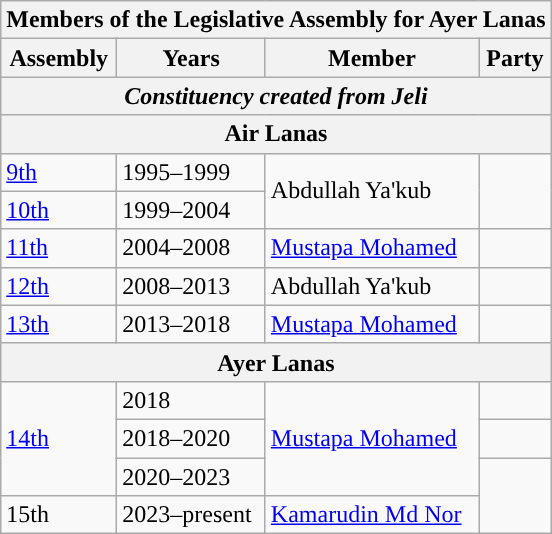<table class=wikitable>
<tr>
<th colspan=4>Members of the Legislative Assembly for Ayer Lanas</th>
</tr>
<tr>
<th>Assembly</th>
<th>Years</th>
<th>Member</th>
<th>Party</th>
</tr>
<tr>
<th colspan=4 align=center><em>Constituency created from Jeli</em></th>
</tr>
<tr>
<th colspan="4">Air Lanas</th>
</tr>
<tr>
<td><a href='#'>9th</a></td>
<td>1995–1999</td>
<td rowspan=2>Abdullah Ya'kub</td>
<td rowspan=2></td>
</tr>
<tr>
<td><a href='#'>10th</a></td>
<td>1999–2004</td>
</tr>
<tr>
<td><a href='#'>11th</a></td>
<td>2004–2008</td>
<td><a href='#'>Mustapa Mohamed</a></td>
<td></td>
</tr>
<tr>
<td><a href='#'>12th</a></td>
<td>2008–2013</td>
<td>Abdullah Ya'kub</td>
<td></td>
</tr>
<tr>
<td><a href='#'>13th</a></td>
<td>2013–2018</td>
<td><a href='#'>Mustapa Mohamed</a></td>
<td></td>
</tr>
<tr>
<th colspan="4">Ayer Lanas</th>
</tr>
<tr>
<td rowspan="3"><a href='#'>14th</a></td>
<td>2018</td>
<td rowspan="3"><a href='#'>Mustapa Mohamed</a></td>
<td></td>
</tr>
<tr>
<td>2018–2020</td>
<td></td>
</tr>
<tr>
<td>2020–2023</td>
<td rowspan="2"></td>
</tr>
<tr>
<td>15th</td>
<td>2023–present</td>
<td><a href='#'>Kamarudin Md Nor</a></td>
</tr>
</table>
